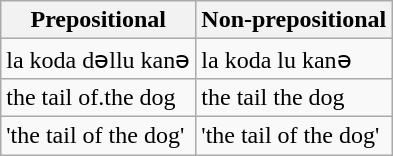<table class="wikitable">
<tr>
<th>Prepositional</th>
<th>Non-prepositional</th>
</tr>
<tr>
<td>la koda dəllu kanə</td>
<td>la koda lu kanə</td>
</tr>
<tr>
<td>the tail of.the dog</td>
<td>the tail the dog</td>
</tr>
<tr>
<td>'the tail of the dog'</td>
<td>'the tail of the dog'</td>
</tr>
</table>
